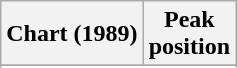<table class="wikitable plainrowheaders">
<tr>
<th>Chart (1989)</th>
<th>Peak<br>position</th>
</tr>
<tr>
</tr>
<tr>
</tr>
</table>
